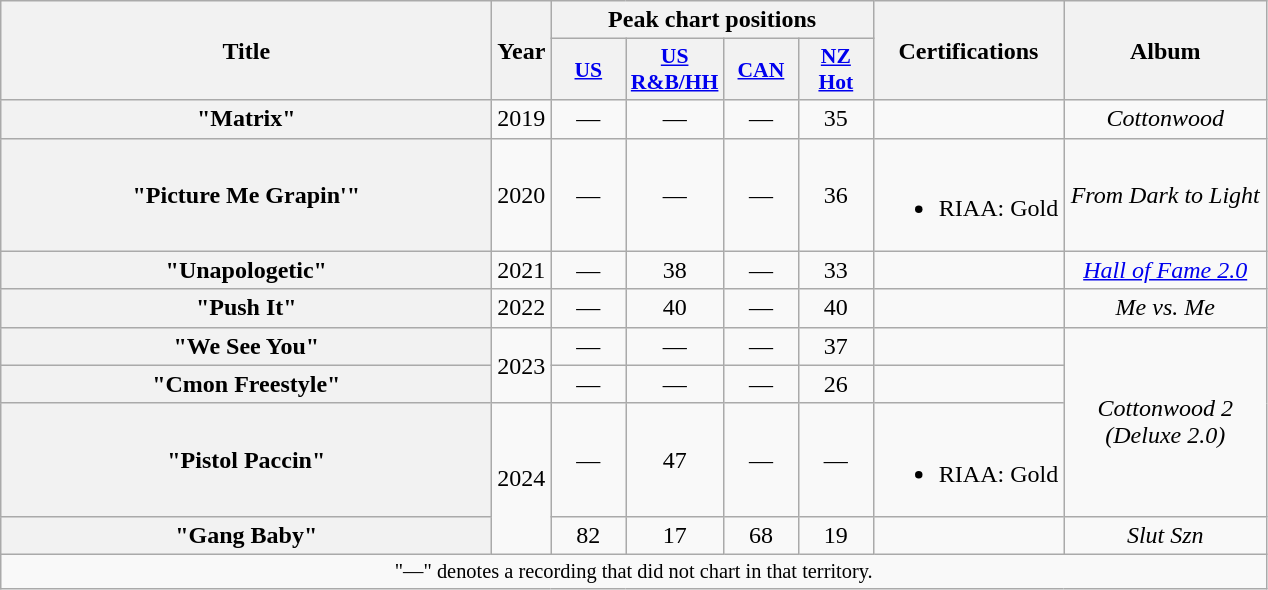<table class="wikitable plainrowheaders" style="text-align:center;">
<tr>
<th scope="col" rowspan="2" style="width: 20em;">Title</th>
<th scope="col" rowspan="2" style="width: 2em;">Year</th>
<th scope="col" colspan="4">Peak chart positions</th>
<th scope="col" rowspan="2">Certifications</th>
<th scope="col" rowspan="2" style="width: 8em;">Album</th>
</tr>
<tr>
<th scope="col" style="width:3em;font-size:90%;"><a href='#'>US</a><br></th>
<th scope="col" style="width:3em;font-size:90%;"><a href='#'>US R&B/HH</a><br></th>
<th scope="col" style="width:3em;font-size:90%;"><a href='#'>CAN</a><br></th>
<th scope="col" style="width:3em;font-size:90%;"><a href='#'>NZ<br>Hot</a><br></th>
</tr>
<tr>
<th scope="row">"Matrix"</th>
<td>2019</td>
<td>—</td>
<td>—</td>
<td>—</td>
<td>35</td>
<td></td>
<td><em>Cottonwood</em></td>
</tr>
<tr>
<th scope="row">"Picture Me Grapin'"</th>
<td>2020</td>
<td>—</td>
<td>—</td>
<td>—</td>
<td>36</td>
<td><br><ul><li>RIAA: Gold</li></ul></td>
<td><em>From Dark to Light</em></td>
</tr>
<tr>
<th scope="row">"Unapologetic"<br></th>
<td>2021</td>
<td>—</td>
<td>38</td>
<td>—</td>
<td>33</td>
<td></td>
<td><em><a href='#'>Hall of Fame 2.0</a></em></td>
</tr>
<tr>
<th scope="row">"Push It"<br></th>
<td>2022</td>
<td>—</td>
<td>40</td>
<td>—</td>
<td>40</td>
<td></td>
<td><em>Me vs. Me</em></td>
</tr>
<tr>
<th scope="row">"We See You"</th>
<td rowspan="2">2023</td>
<td>—</td>
<td>—</td>
<td>—</td>
<td>37</td>
<td></td>
<td rowspan="3"><em>Cottonwood 2 (Deluxe 2.0)</em></td>
</tr>
<tr>
<th scope="row">"Cmon Freestyle"</th>
<td>—</td>
<td>—</td>
<td>—</td>
<td>26</td>
<td></td>
</tr>
<tr>
<th scope="row">"Pistol Paccin"<br></th>
<td rowspan="2">2024</td>
<td>—</td>
<td>47</td>
<td>—</td>
<td>—</td>
<td><br><ul><li>RIAA: Gold</li></ul></td>
</tr>
<tr>
<th scope="row">"Gang Baby"</th>
<td>82</td>
<td>17</td>
<td>68</td>
<td>19</td>
<td></td>
<td><em>Slut Szn</em></td>
</tr>
<tr>
<td colspan="8" style="font-size:85%">"—" denotes a recording that did not chart in that territory.</td>
</tr>
</table>
